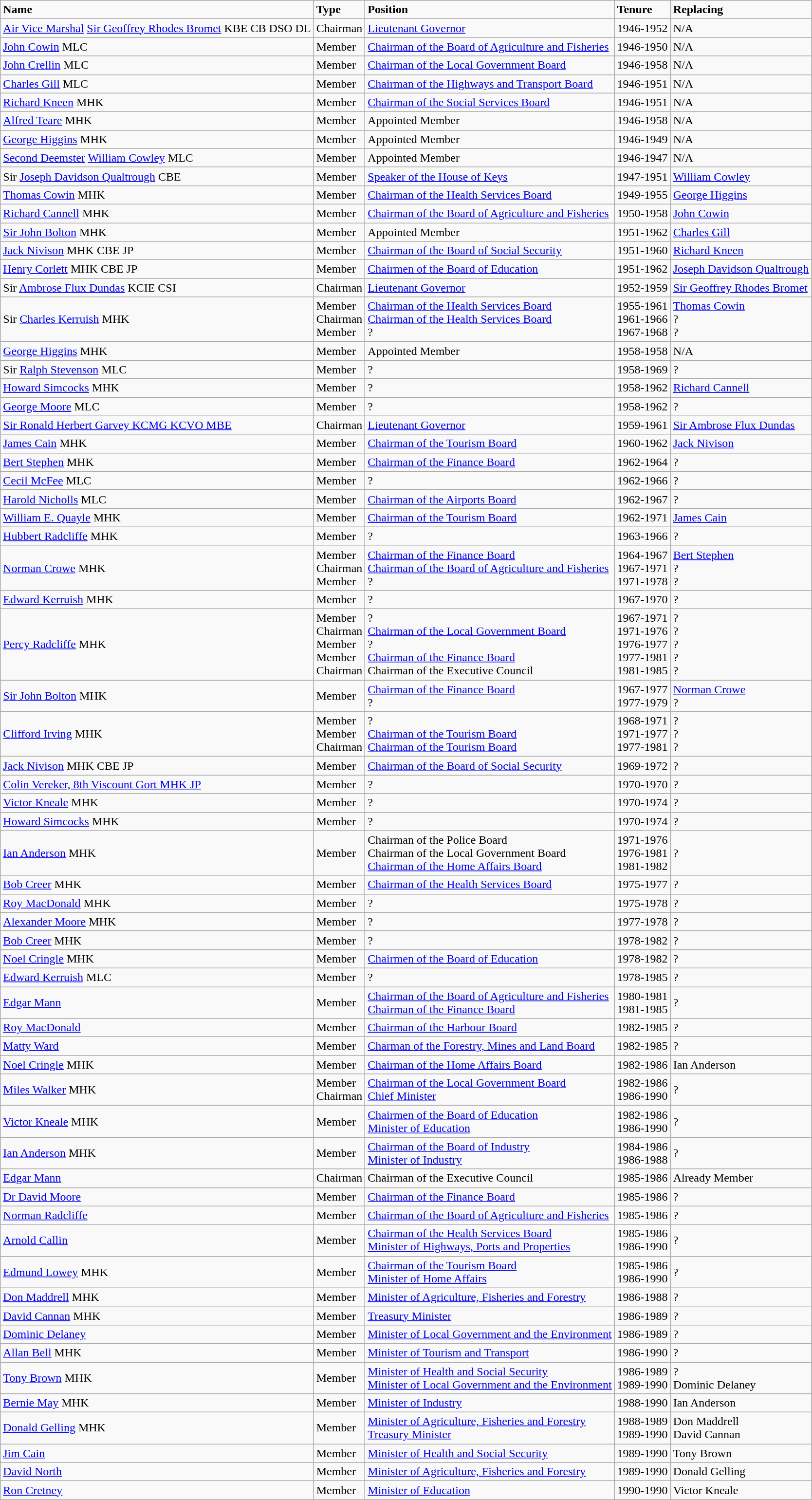<table class="wikitable">
<tr>
<td><strong>Name</strong></td>
<td><strong>Type</strong></td>
<td><strong>Position</strong></td>
<td><strong>Tenure</strong></td>
<td><strong>Replacing</strong></td>
</tr>
<tr>
<td><a href='#'>Air Vice Marshal</a> <a href='#'>Sir Geoffrey Rhodes Bromet</a> KBE CB DSO DL</td>
<td>Chairman</td>
<td><a href='#'>Lieutenant Governor</a></td>
<td>1946-1952</td>
<td>N/A</td>
</tr>
<tr>
<td><a href='#'>John Cowin</a> MLC</td>
<td>Member</td>
<td><a href='#'>Chairman of the Board of Agriculture and Fisheries</a></td>
<td>1946-1950</td>
<td>N/A</td>
</tr>
<tr>
<td><a href='#'>John Crellin</a> MLC</td>
<td>Member</td>
<td><a href='#'>Chairman of the Local Government Board</a></td>
<td>1946-1958</td>
<td>N/A</td>
</tr>
<tr>
<td><a href='#'>Charles Gill</a> MLC</td>
<td>Member</td>
<td><a href='#'>Chairman of the Highways and Transport Board</a></td>
<td>1946-1951</td>
<td>N/A</td>
</tr>
<tr>
<td><a href='#'>Richard Kneen</a> MHK</td>
<td>Member</td>
<td><a href='#'>Chairman of the Social Services Board</a></td>
<td>1946-1951</td>
<td>N/A</td>
</tr>
<tr>
<td><a href='#'>Alfred Teare</a> MHK</td>
<td>Member</td>
<td>Appointed Member</td>
<td>1946-1958</td>
<td>N/A</td>
</tr>
<tr>
<td><a href='#'>George Higgins</a> MHK</td>
<td>Member</td>
<td>Appointed Member</td>
<td>1946-1949</td>
<td>N/A</td>
</tr>
<tr>
<td><a href='#'>Second Deemster</a> <a href='#'>William Cowley</a> MLC</td>
<td>Member</td>
<td>Appointed Member</td>
<td>1946-1947</td>
<td>N/A</td>
</tr>
<tr>
<td>Sir <a href='#'>Joseph Davidson Qualtrough</a> CBE</td>
<td>Member</td>
<td><a href='#'>Speaker of the House of Keys</a></td>
<td>1947-1951</td>
<td><a href='#'>William Cowley</a></td>
</tr>
<tr>
<td><a href='#'>Thomas Cowin</a> MHK</td>
<td>Member</td>
<td><a href='#'>Chairman of the Health Services Board</a></td>
<td>1949-1955</td>
<td><a href='#'>George Higgins</a></td>
</tr>
<tr>
<td><a href='#'>Richard Cannell</a> MHK</td>
<td>Member</td>
<td><a href='#'>Chairman of the Board of Agriculture and Fisheries</a></td>
<td>1950-1958</td>
<td><a href='#'>John Cowin</a></td>
</tr>
<tr>
<td><a href='#'>Sir John Bolton</a> MHK</td>
<td>Member</td>
<td>Appointed Member</td>
<td>1951-1962</td>
<td><a href='#'>Charles Gill</a></td>
</tr>
<tr>
<td><a href='#'>Jack Nivison</a> MHK CBE JP</td>
<td>Member</td>
<td><a href='#'>Chairman of the Board of Social Security</a></td>
<td>1951-1960</td>
<td><a href='#'>Richard Kneen</a></td>
</tr>
<tr>
<td><a href='#'>Henry Corlett</a> MHK CBE JP</td>
<td>Member</td>
<td><a href='#'>Chairmen of the Board of Education</a></td>
<td>1951-1962</td>
<td><a href='#'>Joseph Davidson Qualtrough</a></td>
</tr>
<tr>
<td>Sir <a href='#'>Ambrose Flux Dundas</a> KCIE CSI</td>
<td>Chairman</td>
<td><a href='#'>Lieutenant Governor</a></td>
<td>1952-1959</td>
<td><a href='#'>Sir Geoffrey Rhodes Bromet</a></td>
</tr>
<tr>
<td>Sir <a href='#'>Charles Kerruish</a> MHK</td>
<td>Member<br>Chairman<br>Member</td>
<td><a href='#'>Chairman of the Health Services Board</a><br><a href='#'>Chairman of the Health Services Board</a><br>?</td>
<td>1955-1961<br>1961-1966<br>1967-1968</td>
<td><a href='#'>Thomas Cowin</a><br>?<br>?</td>
</tr>
<tr>
<td><a href='#'>George Higgins</a> MHK</td>
<td>Member</td>
<td>Appointed Member</td>
<td>1958-1958</td>
<td>N/A</td>
</tr>
<tr>
<td>Sir <a href='#'>Ralph Stevenson</a> MLC</td>
<td>Member</td>
<td>?</td>
<td>1958-1969</td>
<td>?</td>
</tr>
<tr>
<td><a href='#'>Howard Simcocks</a> MHK</td>
<td>Member</td>
<td>?</td>
<td>1958-1962</td>
<td><a href='#'>Richard Cannell</a></td>
</tr>
<tr>
<td><a href='#'>George Moore</a> MLC</td>
<td>Member</td>
<td>?</td>
<td>1958-1962</td>
<td>?</td>
</tr>
<tr>
<td><a href='#'>Sir Ronald Herbert Garvey KCMG KCVO MBE</a></td>
<td>Chairman</td>
<td><a href='#'>Lieutenant Governor</a></td>
<td>1959-1961</td>
<td><a href='#'>Sir Ambrose Flux Dundas</a></td>
</tr>
<tr>
<td><a href='#'>James Cain</a> MHK</td>
<td>Member</td>
<td><a href='#'>Chairman of the Tourism Board</a></td>
<td>1960-1962</td>
<td><a href='#'>Jack Nivison</a></td>
</tr>
<tr>
<td><a href='#'>Bert Stephen</a> MHK</td>
<td>Member</td>
<td><a href='#'>Chairman of the Finance Board</a></td>
<td>1962-1964</td>
<td>?</td>
</tr>
<tr>
<td><a href='#'>Cecil McFee</a> MLC</td>
<td>Member</td>
<td>?</td>
<td>1962-1966</td>
<td>?</td>
</tr>
<tr>
<td><a href='#'>Harold Nicholls</a> MLC</td>
<td>Member</td>
<td><a href='#'>Chairman of the Airports Board</a></td>
<td>1962-1967</td>
<td>?</td>
</tr>
<tr>
<td><a href='#'>William E. Quayle</a> MHK</td>
<td>Member</td>
<td><a href='#'>Chairman of the Tourism Board</a></td>
<td>1962-1971</td>
<td><a href='#'>James Cain</a></td>
</tr>
<tr>
<td><a href='#'>Hubbert Radcliffe</a> MHK</td>
<td>Member</td>
<td>?</td>
<td>1963-1966</td>
<td>?</td>
</tr>
<tr>
<td><a href='#'>Norman Crowe</a> MHK</td>
<td>Member<br>Chairman<br>Member</td>
<td><a href='#'>Chairman of the Finance Board</a><br><a href='#'>Chairman of the Board of Agriculture and Fisheries</a><br>?</td>
<td>1964-1967<br>1967-1971<br>1971-1978</td>
<td><a href='#'>Bert Stephen</a><br>?<br>?</td>
</tr>
<tr>
<td><a href='#'>Edward Kerruish</a> MHK</td>
<td>Member</td>
<td>?</td>
<td>1967-1970</td>
<td>?</td>
</tr>
<tr>
<td><a href='#'>Percy Radcliffe</a> MHK</td>
<td>Member<br>Chairman<br>Member<br>Member<br>Chairman</td>
<td>?<br><a href='#'>Chairman of the Local Government Board</a><br>?<br><a href='#'>Chairman of the Finance Board</a><br>Chairman of the Executive Council</td>
<td>1967-1971<br>1971-1976<br>1976-1977<br>1977-1981<br>1981-1985</td>
<td>?<br>?<br>?<br>?<br>?</td>
</tr>
<tr>
<td><a href='#'>Sir John Bolton</a> MHK</td>
<td>Member</td>
<td><a href='#'>Chairman of the Finance Board</a><br>?</td>
<td>1967-1977<br>1977-1979</td>
<td><a href='#'>Norman Crowe</a><br>?</td>
</tr>
<tr>
<td><a href='#'>Clifford Irving</a> MHK</td>
<td>Member<br>Member<br>Chairman</td>
<td>?<br><a href='#'>Chairman of the Tourism Board</a><br><a href='#'>Chairman of the Tourism Board</a></td>
<td>1968-1971<br>1971-1977<br>1977-1981</td>
<td>?<br>?<br>?</td>
</tr>
<tr>
<td><a href='#'>Jack Nivison</a> MHK CBE JP</td>
<td>Member</td>
<td><a href='#'>Chairman of the Board of Social Security</a></td>
<td>1969-1972</td>
<td>?</td>
</tr>
<tr>
<td><a href='#'>Colin Vereker, 8th Viscount Gort MHK JP</a></td>
<td>Member</td>
<td>?</td>
<td>1970-1970</td>
<td>?</td>
</tr>
<tr>
<td><a href='#'>Victor Kneale</a> MHK</td>
<td>Member</td>
<td>?</td>
<td>1970-1974</td>
<td>?</td>
</tr>
<tr>
<td><a href='#'>Howard Simcocks</a> MHK</td>
<td>Member</td>
<td>?</td>
<td>1970-1974</td>
<td>?</td>
</tr>
<tr>
<td><a href='#'>Ian Anderson</a> MHK</td>
<td>Member</td>
<td>Chairman of the Police Board<br>Chairman of the Local Government Board<br><a href='#'>Chairman of the Home Affairs Board</a></td>
<td>1971-1976<br>1976-1981<br>1981-1982</td>
<td>?</td>
</tr>
<tr>
<td><a href='#'>Bob Creer</a> MHK</td>
<td>Member</td>
<td><a href='#'>Chairman of the Health Services Board</a></td>
<td>1975-1977</td>
<td>?</td>
</tr>
<tr>
<td><a href='#'>Roy MacDonald</a> MHK</td>
<td>Member</td>
<td>?</td>
<td>1975-1978</td>
<td>?</td>
</tr>
<tr>
<td><a href='#'>Alexander Moore</a> MHK</td>
<td>Member</td>
<td>?</td>
<td>1977-1978</td>
<td>?</td>
</tr>
<tr>
<td><a href='#'>Bob Creer</a> MHK</td>
<td>Member</td>
<td>?</td>
<td>1978-1982</td>
<td>?</td>
</tr>
<tr>
<td><a href='#'>Noel Cringle</a> MHK</td>
<td>Member</td>
<td><a href='#'>Chairmen of the Board of Education</a></td>
<td>1978-1982</td>
<td>?</td>
</tr>
<tr>
<td><a href='#'>Edward Kerruish</a> MLC</td>
<td>Member</td>
<td>?</td>
<td>1978-1985</td>
<td>?</td>
</tr>
<tr>
<td><a href='#'>Edgar Mann</a></td>
<td>Member</td>
<td><a href='#'>Chairman of the Board of Agriculture and Fisheries</a><br><a href='#'>Chairman of the Finance Board</a></td>
<td>1980-1981<br>1981-1985</td>
<td>?</td>
</tr>
<tr>
<td><a href='#'>Roy MacDonald</a></td>
<td>Member</td>
<td><a href='#'>Chairman of the Harbour Board</a></td>
<td>1982-1985</td>
<td>?</td>
</tr>
<tr>
<td><a href='#'>Matty Ward</a></td>
<td>Member</td>
<td><a href='#'>Charman of the Forestry, Mines and Land Board</a></td>
<td>1982-1985</td>
<td>?</td>
</tr>
<tr>
<td><a href='#'>Noel Cringle</a> MHK</td>
<td>Member</td>
<td><a href='#'>Chairman of the Home Affairs Board</a></td>
<td>1982-1986</td>
<td>Ian Anderson</td>
</tr>
<tr>
<td><a href='#'>Miles Walker</a> MHK</td>
<td>Member<br>Chairman</td>
<td><a href='#'>Chairman of the Local Government Board</a><br><a href='#'>Chief Minister</a></td>
<td>1982-1986<br>1986-1990</td>
<td>?</td>
</tr>
<tr>
<td><a href='#'>Victor Kneale</a> MHK</td>
<td>Member</td>
<td><a href='#'>Chairmen of the Board of Education</a><br><a href='#'>Minister of Education</a></td>
<td>1982-1986<br>1986-1990</td>
<td>?</td>
</tr>
<tr>
<td><a href='#'>Ian Anderson</a> MHK</td>
<td>Member</td>
<td><a href='#'>Chairman of the Board of Industry</a> <br><a href='#'>Minister of Industry</a></td>
<td>1984-1986<br>1986-1988</td>
<td>?</td>
</tr>
<tr>
<td><a href='#'>Edgar Mann</a></td>
<td>Chairman</td>
<td>Chairman of the Executive Council</td>
<td>1985-1986</td>
<td>Already Member</td>
</tr>
<tr>
<td><a href='#'>Dr David Moore</a></td>
<td>Member</td>
<td><a href='#'>Chairman of the Finance Board</a></td>
<td>1985-1986</td>
<td>?</td>
</tr>
<tr>
<td><a href='#'>Norman Radcliffe</a></td>
<td>Member</td>
<td><a href='#'>Chairman of the Board of Agriculture and Fisheries</a></td>
<td>1985-1986</td>
<td>?</td>
</tr>
<tr>
<td><a href='#'>Arnold Callin</a></td>
<td>Member</td>
<td><a href='#'>Chairman of the Health Services Board</a><br><a href='#'>Minister of Highways, Ports and Properties</a></td>
<td>1985-1986<br>1986-1990</td>
<td>?</td>
</tr>
<tr>
<td><a href='#'>Edmund Lowey</a> MHK</td>
<td>Member</td>
<td><a href='#'>Chairman of the Tourism Board</a><br><a href='#'>Minister of Home Affairs</a></td>
<td>1985-1986<br>1986-1990</td>
<td>?</td>
</tr>
<tr>
<td><a href='#'>Don Maddrell</a> MHK</td>
<td>Member</td>
<td><a href='#'>Minister of Agriculture, Fisheries and Forestry</a></td>
<td>1986-1988</td>
<td>?</td>
</tr>
<tr>
<td><a href='#'>David Cannan</a> MHK</td>
<td>Member</td>
<td><a href='#'>Treasury Minister</a></td>
<td>1986-1989</td>
<td>?</td>
</tr>
<tr>
<td><a href='#'>Dominic Delaney</a></td>
<td>Member</td>
<td><a href='#'>Minister of Local Government and the Environment</a></td>
<td>1986-1989</td>
<td>?</td>
</tr>
<tr>
<td><a href='#'>Allan Bell</a> MHK</td>
<td>Member</td>
<td><a href='#'>Minister of Tourism and Transport</a></td>
<td>1986-1990</td>
<td>?</td>
</tr>
<tr>
<td><a href='#'>Tony Brown</a> MHK</td>
<td>Member</td>
<td><a href='#'>Minister of Health and Social Security</a><br><a href='#'>Minister of Local Government and the Environment</a></td>
<td>1986-1989<br>1989-1990</td>
<td>?<br>Dominic Delaney</td>
</tr>
<tr>
<td><a href='#'>Bernie May</a> MHK</td>
<td>Member</td>
<td><a href='#'>Minister of Industry</a></td>
<td>1988-1990</td>
<td>Ian Anderson</td>
</tr>
<tr>
<td><a href='#'>Donald Gelling</a> MHK</td>
<td>Member</td>
<td><a href='#'>Minister of Agriculture, Fisheries and Forestry</a><br><a href='#'>Treasury Minister</a></td>
<td>1988-1989<br>1989-1990</td>
<td>Don Maddrell<br>David Cannan</td>
</tr>
<tr>
<td><a href='#'>Jim Cain</a></td>
<td>Member</td>
<td><a href='#'>Minister of Health and Social Security</a></td>
<td>1989-1990</td>
<td>Tony Brown</td>
</tr>
<tr>
<td><a href='#'>David North</a></td>
<td>Member</td>
<td><a href='#'>Minister of Agriculture, Fisheries and Forestry</a></td>
<td>1989-1990</td>
<td>Donald Gelling</td>
</tr>
<tr>
<td><a href='#'>Ron Cretney</a></td>
<td>Member</td>
<td><a href='#'>Minister of Education</a></td>
<td>1990-1990</td>
<td>Victor Kneale</td>
</tr>
</table>
